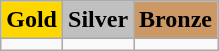<table class=wikitable>
<tr>
<td align=center bgcolor=gold> <strong>Gold</strong></td>
<td align=center bgcolor=silver> <strong>Silver</strong></td>
<td align=center bgcolor=cc9966> <strong>Bronze</strong></td>
</tr>
<tr>
<td></td>
<td></td>
<td></td>
</tr>
</table>
